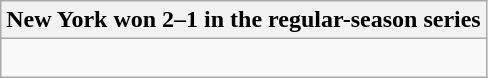<table class="wikitable collapsible collapsed">
<tr>
<th>New York won 2–1 in the regular-season series</th>
</tr>
<tr>
<td><br>

</td>
</tr>
</table>
